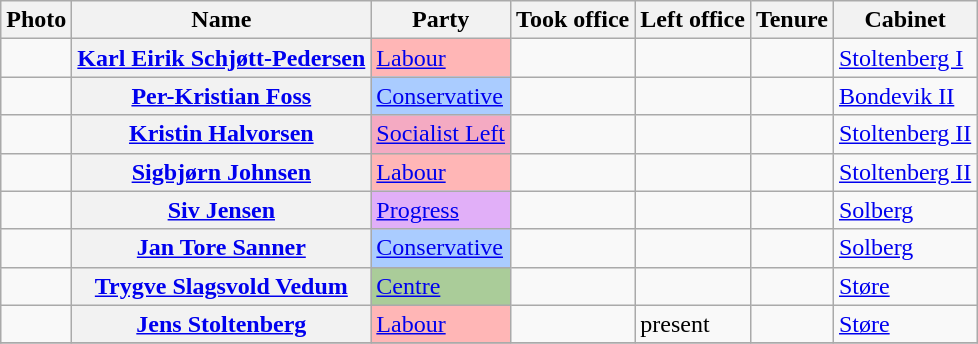<table class="wikitable plainrowheaders sortable">
<tr>
<th scope=col class=unsortable>Photo</th>
<th scope=col>Name</th>
<th scope=col>Party</th>
<th scope=col>Took office</th>
<th scope=col>Left office</th>
<th scope=col>Tenure</th>
<th scope=col>Cabinet</th>
</tr>
<tr>
<td align=center></td>
<th scope=row><a href='#'>Karl Eirik Schjøtt-Pedersen</a></th>
<td style="background:#FFB6B6"><a href='#'>Labour</a></td>
<td></td>
<td></td>
<td></td>
<td><a href='#'>Stoltenberg I</a></td>
</tr>
<tr>
<td align=center></td>
<th scope=row><a href='#'>Per-Kristian Foss</a></th>
<td style="background:#AACCFF"><a href='#'>Conservative</a></td>
<td></td>
<td></td>
<td></td>
<td><a href='#'>Bondevik II</a></td>
</tr>
<tr>
<td align=center></td>
<th scope=row><a href='#'>Kristin Halvorsen</a></th>
<td style="background:#F4AAC2"><a href='#'>Socialist Left</a></td>
<td></td>
<td></td>
<td></td>
<td><a href='#'>Stoltenberg II</a></td>
</tr>
<tr>
<td align=center></td>
<th scope=row><a href='#'>Sigbjørn Johnsen</a></th>
<td style="background:#FFB6B6"><a href='#'>Labour</a></td>
<td></td>
<td></td>
<td></td>
<td><a href='#'>Stoltenberg II</a></td>
</tr>
<tr>
<td align=center></td>
<th scope=row><a href='#'>Siv Jensen</a></th>
<td style="background:#E1AFF8"><a href='#'>Progress</a></td>
<td></td>
<td></td>
<td></td>
<td><a href='#'>Solberg</a></td>
</tr>
<tr>
<td align=center></td>
<th scope=row><a href='#'>Jan Tore Sanner</a></th>
<td style="background:#AACCFF"><a href='#'>Conservative</a></td>
<td></td>
<td></td>
<td></td>
<td><a href='#'>Solberg</a></td>
</tr>
<tr>
<td align=center></td>
<th scope=row><a href='#'>Trygve Slagsvold Vedum</a></th>
<td style="background:#AACC99"><a href='#'>Centre</a></td>
<td></td>
<td></td>
<td></td>
<td><a href='#'>Støre</a></td>
</tr>
<tr>
<td align=center></td>
<th scope=row><a href='#'>Jens Stoltenberg</a></th>
<td style="background:#FFB6B6"><a href='#'>Labour</a></td>
<td></td>
<td>present</td>
<td></td>
<td><a href='#'>Støre</a></td>
</tr>
<tr>
</tr>
</table>
